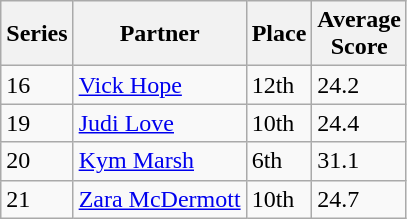<table class="wikitable" text-align:center;">
<tr>
<th>Series</th>
<th>Partner</th>
<th>Place</th>
<th>Average<br>Score</th>
</tr>
<tr>
<td>16</td>
<td><a href='#'>Vick Hope</a></td>
<td>12th</td>
<td>24.2</td>
</tr>
<tr>
<td>19</td>
<td><a href='#'>Judi Love</a></td>
<td>10th</td>
<td>24.4</td>
</tr>
<tr>
<td>20</td>
<td><a href='#'>Kym Marsh</a></td>
<td>6th</td>
<td>31.1</td>
</tr>
<tr>
<td>21</td>
<td><a href='#'>Zara McDermott</a></td>
<td>10th</td>
<td>24.7</td>
</tr>
</table>
